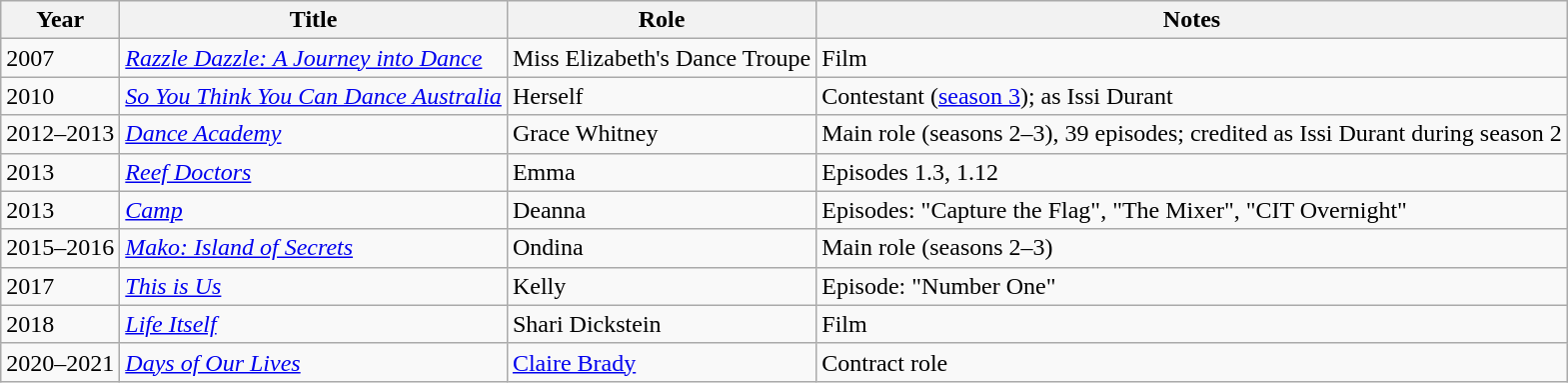<table class="wikitable sortable">
<tr>
<th>Year</th>
<th>Title</th>
<th>Role</th>
<th class="unsortable">Notes</th>
</tr>
<tr>
<td>2007</td>
<td><em><a href='#'>Razzle Dazzle: A Journey into Dance</a></em></td>
<td>Miss Elizabeth's Dance Troupe</td>
<td>Film</td>
</tr>
<tr>
<td>2010</td>
<td><em><a href='#'>So You Think You Can Dance Australia</a></em></td>
<td>Herself</td>
<td>Contestant (<a href='#'>season 3</a>); as Issi Durant</td>
</tr>
<tr>
<td>2012–2013</td>
<td><em><a href='#'>Dance Academy</a></em></td>
<td>Grace Whitney</td>
<td>Main role (seasons 2–3), 39 episodes; credited as Issi Durant during season 2</td>
</tr>
<tr>
<td>2013</td>
<td><em><a href='#'>Reef Doctors</a></em></td>
<td>Emma</td>
<td>Episodes 1.3, 1.12</td>
</tr>
<tr>
<td>2013</td>
<td><em><a href='#'>Camp</a></em></td>
<td>Deanna</td>
<td>Episodes: "Capture the Flag", "The Mixer", "CIT Overnight"</td>
</tr>
<tr>
<td>2015–2016</td>
<td><em><a href='#'>Mako: Island of Secrets</a></em></td>
<td>Ondina</td>
<td>Main role (seasons 2–3)</td>
</tr>
<tr>
<td>2017</td>
<td><em><a href='#'>This is Us</a></em></td>
<td>Kelly</td>
<td>Episode: "Number One"</td>
</tr>
<tr>
<td>2018</td>
<td><em><a href='#'>Life Itself</a></em></td>
<td>Shari Dickstein</td>
<td>Film</td>
</tr>
<tr>
<td>2020–2021</td>
<td><em><a href='#'>Days of Our Lives</a></em></td>
<td><a href='#'>Claire Brady</a></td>
<td>Contract role</td>
</tr>
</table>
